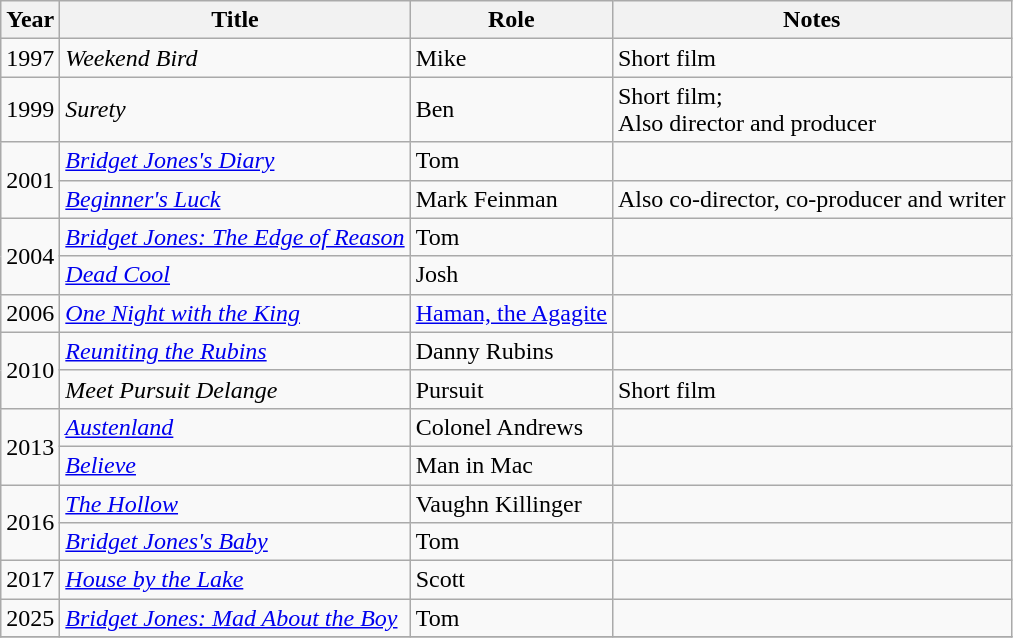<table class="wikitable sortable">
<tr>
<th>Year</th>
<th>Title</th>
<th>Role</th>
<th class="unsortable">Notes</th>
</tr>
<tr>
<td>1997</td>
<td><em>Weekend Bird</em></td>
<td>Mike</td>
<td>Short film</td>
</tr>
<tr>
<td>1999</td>
<td><em>Surety</em></td>
<td>Ben</td>
<td>Short film;<br>Also director and producer</td>
</tr>
<tr>
<td rowspan="2">2001</td>
<td><em><a href='#'>Bridget Jones's Diary</a></em></td>
<td>Tom</td>
<td></td>
</tr>
<tr>
<td><em><a href='#'>Beginner's Luck</a></em></td>
<td>Mark Feinman</td>
<td>Also co-director, co-producer and writer</td>
</tr>
<tr>
<td rowspan="2">2004</td>
<td><em><a href='#'>Bridget Jones: The Edge of Reason</a></em></td>
<td>Tom</td>
<td></td>
</tr>
<tr>
<td><em><a href='#'>Dead Cool</a></em></td>
<td>Josh</td>
<td></td>
</tr>
<tr>
<td>2006</td>
<td><em><a href='#'>One Night with the King</a></em></td>
<td><a href='#'>Haman, the Agagite</a></td>
<td></td>
</tr>
<tr>
<td rowspan="2">2010</td>
<td><em><a href='#'>Reuniting the Rubins</a></em></td>
<td>Danny Rubins</td>
<td></td>
</tr>
<tr>
<td><em>Meet Pursuit Delange</em></td>
<td>Pursuit</td>
<td>Short film</td>
</tr>
<tr>
<td rowspan="2">2013</td>
<td><em><a href='#'>Austenland</a></em></td>
<td>Colonel Andrews</td>
<td></td>
</tr>
<tr>
<td><em><a href='#'>Believe</a></em></td>
<td>Man in Mac</td>
<td></td>
</tr>
<tr>
<td rowspan="2">2016</td>
<td><em><a href='#'>The Hollow</a></em></td>
<td>Vaughn Killinger</td>
<td></td>
</tr>
<tr>
<td><em><a href='#'>Bridget Jones's Baby</a></em></td>
<td>Tom</td>
<td></td>
</tr>
<tr>
<td>2017</td>
<td><em><a href='#'>House by the Lake</a></em></td>
<td>Scott</td>
<td></td>
</tr>
<tr>
<td>2025</td>
<td><em><a href='#'>Bridget Jones: Mad About the Boy</a></em></td>
<td>Tom</td>
<td></td>
</tr>
<tr>
</tr>
</table>
